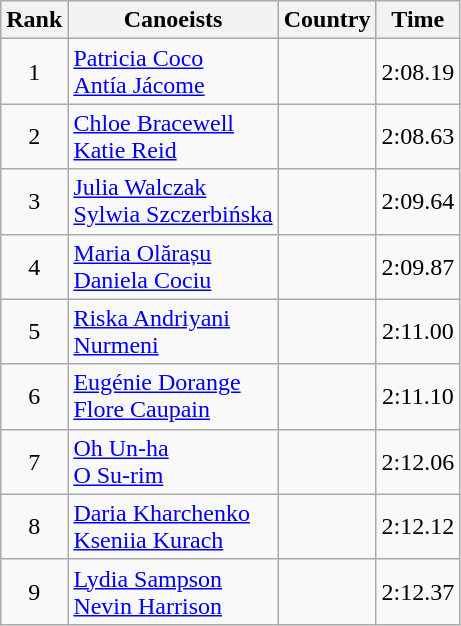<table class="wikitable" style="text-align:center">
<tr>
<th>Rank</th>
<th>Canoeists</th>
<th>Country</th>
<th>Time</th>
</tr>
<tr>
<td>1</td>
<td align="left"><a href='#'>Patricia Coco</a><br><a href='#'>Antía Jácome</a></td>
<td align="left"></td>
<td>2:08.19</td>
</tr>
<tr>
<td>2</td>
<td align="left"><a href='#'>Chloe Bracewell</a><br><a href='#'>Katie Reid</a></td>
<td align="left"></td>
<td>2:08.63</td>
</tr>
<tr>
<td>3</td>
<td align="left"><a href='#'>Julia Walczak</a><br><a href='#'>Sylwia Szczerbińska</a></td>
<td align="left"></td>
<td>2:09.64</td>
</tr>
<tr>
<td>4</td>
<td align="left"><a href='#'>Maria Olărașu</a><br><a href='#'>Daniela Cociu</a></td>
<td align="left"></td>
<td>2:09.87</td>
</tr>
<tr>
<td>5</td>
<td align="left"><a href='#'>Riska Andriyani</a><br><a href='#'>Nurmeni</a></td>
<td align="left"></td>
<td>2:11.00</td>
</tr>
<tr>
<td>6</td>
<td align="left"><a href='#'>Eugénie Dorange</a><br><a href='#'>Flore Caupain</a></td>
<td align="left"></td>
<td>2:11.10</td>
</tr>
<tr>
<td>7</td>
<td align="left"><a href='#'>Oh Un-ha</a><br><a href='#'>O Su-rim</a></td>
<td align="left"></td>
<td>2:12.06</td>
</tr>
<tr>
<td>8</td>
<td align="left"><a href='#'>Daria Kharchenko</a><br><a href='#'>Kseniia Kurach</a></td>
<td align="left"></td>
<td>2:12.12</td>
</tr>
<tr>
<td>9</td>
<td align="left"><a href='#'>Lydia Sampson</a><br><a href='#'>Nevin Harrison</a></td>
<td align="left"></td>
<td>2:12.37</td>
</tr>
</table>
